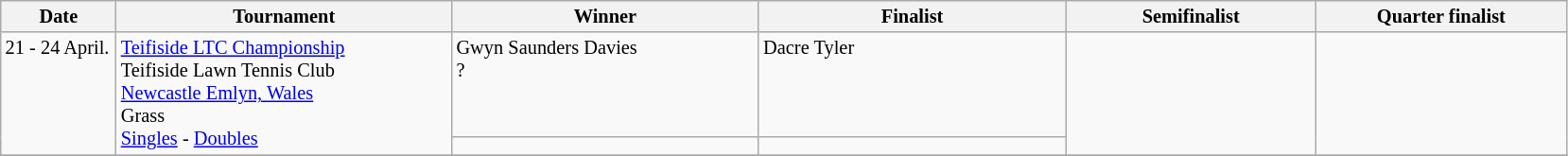<table class="wikitable" style="font-size:85%;">
<tr>
<th width="75">Date</th>
<th width="230">Tournament</th>
<th width="210">Winner</th>
<th width="210">Finalist</th>
<th width="170">Semifinalist</th>
<th width="170">Quarter finalist</th>
</tr>
<tr valign=top>
<td rowspan=2>21 - 24 April.</td>
<td rowspan=2><a href='#'>Teifiside LTC Championship</a><br>Teifiside Lawn Tennis Club<br><a href='#'>Newcastle Emlyn, Wales</a><br>Grass<br><a href='#'>Singles</a> - <a href='#'>Doubles</a></td>
<td>  Gwyn Saunders Davies<br>?</td>
<td> Dacre Tyler</td>
<td rowspan=2></td>
<td rowspan=2></td>
</tr>
<tr valign=top>
<td></td>
<td></td>
</tr>
<tr valign=top>
</tr>
</table>
